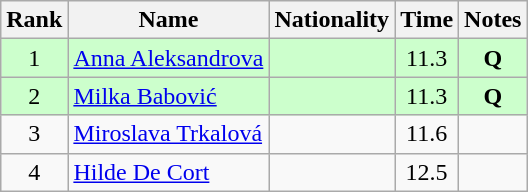<table class="wikitable sortable" style="text-align:center">
<tr>
<th>Rank</th>
<th>Name</th>
<th>Nationality</th>
<th>Time</th>
<th>Notes</th>
</tr>
<tr bgcolor=ccffcc>
<td>1</td>
<td align=left><a href='#'>Anna Aleksandrova</a></td>
<td align=left></td>
<td>11.3</td>
<td><strong>Q</strong></td>
</tr>
<tr bgcolor=ccffcc>
<td>2</td>
<td align=left><a href='#'>Milka Babović</a></td>
<td align=left></td>
<td>11.3</td>
<td><strong>Q</strong></td>
</tr>
<tr>
<td>3</td>
<td align=left><a href='#'>Miroslava Trkalová</a></td>
<td align=left></td>
<td>11.6</td>
<td></td>
</tr>
<tr>
<td>4</td>
<td align=left><a href='#'>Hilde De Cort</a></td>
<td align=left></td>
<td>12.5</td>
<td></td>
</tr>
</table>
